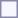<table style="border:1px solid #8888aa; background-color:#f7f8ff; padding:5px; font-size:95%; margin: 0px 12px 12px 0px;">
</table>
